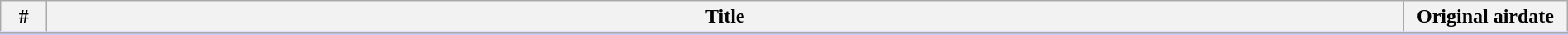<table class="wikitable" style="width:100%; margin:auto; background:#FFF;">
<tr style="border-bottom: 3px solid #CCF">
<th width="30">#</th>
<th>Title</th>
<th width="125">Original airdate</th>
</tr>
<tr>
</tr>
</table>
